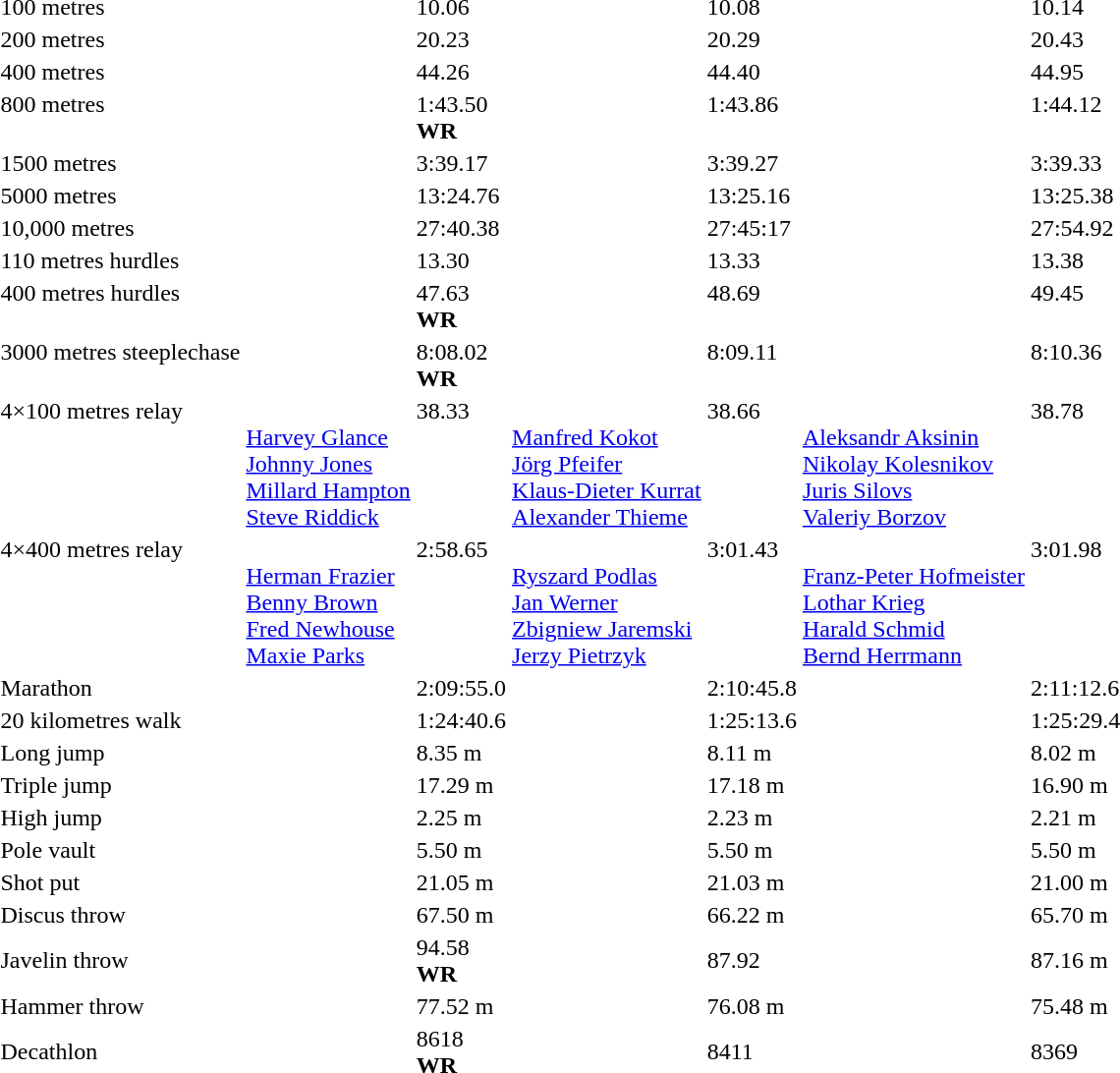<table>
<tr valign="top">
<td>100 metres<br></td>
<td></td>
<td>10.06</td>
<td></td>
<td>10.08</td>
<td></td>
<td>10.14</td>
</tr>
<tr valign="top">
<td>200 metres<br></td>
<td></td>
<td>20.23</td>
<td></td>
<td>20.29</td>
<td></td>
<td>20.43</td>
</tr>
<tr valign="top">
<td>400 metres<br></td>
<td></td>
<td>44.26</td>
<td></td>
<td>44.40</td>
<td></td>
<td>44.95</td>
</tr>
<tr valign="top">
<td>800 metres<br></td>
<td></td>
<td>1:43.50 <br><strong>WR</strong></td>
<td></td>
<td>1:43.86</td>
<td></td>
<td>1:44.12</td>
</tr>
<tr valign="top">
<td>1500 metres<br></td>
<td></td>
<td>3:39.17</td>
<td></td>
<td>3:39.27</td>
<td></td>
<td>3:39.33</td>
</tr>
<tr valign="top">
<td>5000 metres<br></td>
<td></td>
<td>13:24.76</td>
<td></td>
<td>13:25.16</td>
<td></td>
<td>13:25.38</td>
</tr>
<tr valign="top">
<td>10,000 metres<br></td>
<td></td>
<td>27:40.38</td>
<td></td>
<td>27:45:17</td>
<td></td>
<td>27:54.92</td>
</tr>
<tr valign="top">
<td>110 metres hurdles<br></td>
<td></td>
<td>13.30</td>
<td></td>
<td>13.33</td>
<td></td>
<td>13.38</td>
</tr>
<tr valign="top">
<td>400 metres hurdles<br></td>
<td></td>
<td>47.63 <br><strong>WR</strong></td>
<td></td>
<td>48.69</td>
<td></td>
<td>49.45</td>
</tr>
<tr valign="top">
<td>3000 metres steeplechase<br></td>
<td></td>
<td>8:08.02 <br><strong>WR</strong></td>
<td></td>
<td>8:09.11</td>
<td></td>
<td>8:10.36</td>
</tr>
<tr valign="top">
<td>4×100 metres relay<br></td>
<td><br><a href='#'>Harvey Glance</a><br><a href='#'>Johnny Jones</a><br><a href='#'>Millard Hampton</a><br><a href='#'>Steve Riddick</a></td>
<td>38.33</td>
<td><br><a href='#'>Manfred Kokot</a><br><a href='#'>Jörg Pfeifer</a><br><a href='#'>Klaus-Dieter Kurrat</a><br><a href='#'>Alexander Thieme</a></td>
<td>38.66</td>
<td><br><a href='#'>Aleksandr Aksinin</a><br><a href='#'>Nikolay Kolesnikov</a><br><a href='#'>Juris Silovs</a><br><a href='#'>Valeriy Borzov</a></td>
<td>38.78</td>
</tr>
<tr valign="top">
<td>4×400 metres relay<br></td>
<td><br><a href='#'>Herman Frazier</a><br><a href='#'>Benny Brown</a><br><a href='#'>Fred Newhouse</a><br><a href='#'>Maxie Parks</a></td>
<td>2:58.65</td>
<td><br><a href='#'>Ryszard Podlas</a><br><a href='#'>Jan Werner</a><br><a href='#'>Zbigniew Jaremski</a><br><a href='#'>Jerzy Pietrzyk</a></td>
<td>3:01.43</td>
<td><br><a href='#'>Franz-Peter Hofmeister</a><br><a href='#'>Lothar Krieg</a><br><a href='#'>Harald Schmid</a><br><a href='#'>Bernd Herrmann</a></td>
<td>3:01.98</td>
</tr>
<tr>
<td>Marathon<br></td>
<td></td>
<td>2:09:55.0</td>
<td></td>
<td>2:10:45.8</td>
<td></td>
<td>2:11:12.6</td>
</tr>
<tr>
<td>20 kilometres walk<br></td>
<td></td>
<td>1:24:40.6</td>
<td></td>
<td>1:25:13.6</td>
<td></td>
<td>1:25:29.4</td>
</tr>
<tr>
<td>Long jump<br></td>
<td></td>
<td>8.35 m</td>
<td></td>
<td>8.11 m</td>
<td></td>
<td>8.02 m</td>
</tr>
<tr>
<td>Triple jump<br></td>
<td></td>
<td>17.29 m</td>
<td></td>
<td>17.18 m</td>
<td></td>
<td>16.90 m</td>
</tr>
<tr>
<td>High jump<br></td>
<td></td>
<td>2.25 m</td>
<td></td>
<td>2.23 m</td>
<td></td>
<td>2.21 m</td>
</tr>
<tr>
<td>Pole vault<br></td>
<td></td>
<td>5.50 m</td>
<td></td>
<td>5.50 m</td>
<td></td>
<td>5.50 m</td>
</tr>
<tr>
<td>Shot put<br></td>
<td></td>
<td>21.05 m</td>
<td></td>
<td>21.03 m</td>
<td></td>
<td>21.00 m</td>
</tr>
<tr>
<td>Discus throw<br></td>
<td></td>
<td>67.50 m</td>
<td></td>
<td>66.22 m</td>
<td></td>
<td>65.70 m</td>
</tr>
<tr>
<td>Javelin throw<br></td>
<td></td>
<td>94.58 <br><strong>WR</strong></td>
<td></td>
<td>87.92</td>
<td></td>
<td>87.16 m</td>
</tr>
<tr>
<td>Hammer throw<br></td>
<td></td>
<td>77.52 m</td>
<td></td>
<td>76.08 m</td>
<td></td>
<td>75.48 m</td>
</tr>
<tr>
<td>Decathlon<br></td>
<td></td>
<td>8618 <br><strong>WR</strong></td>
<td></td>
<td>8411</td>
<td></td>
<td>8369</td>
</tr>
</table>
